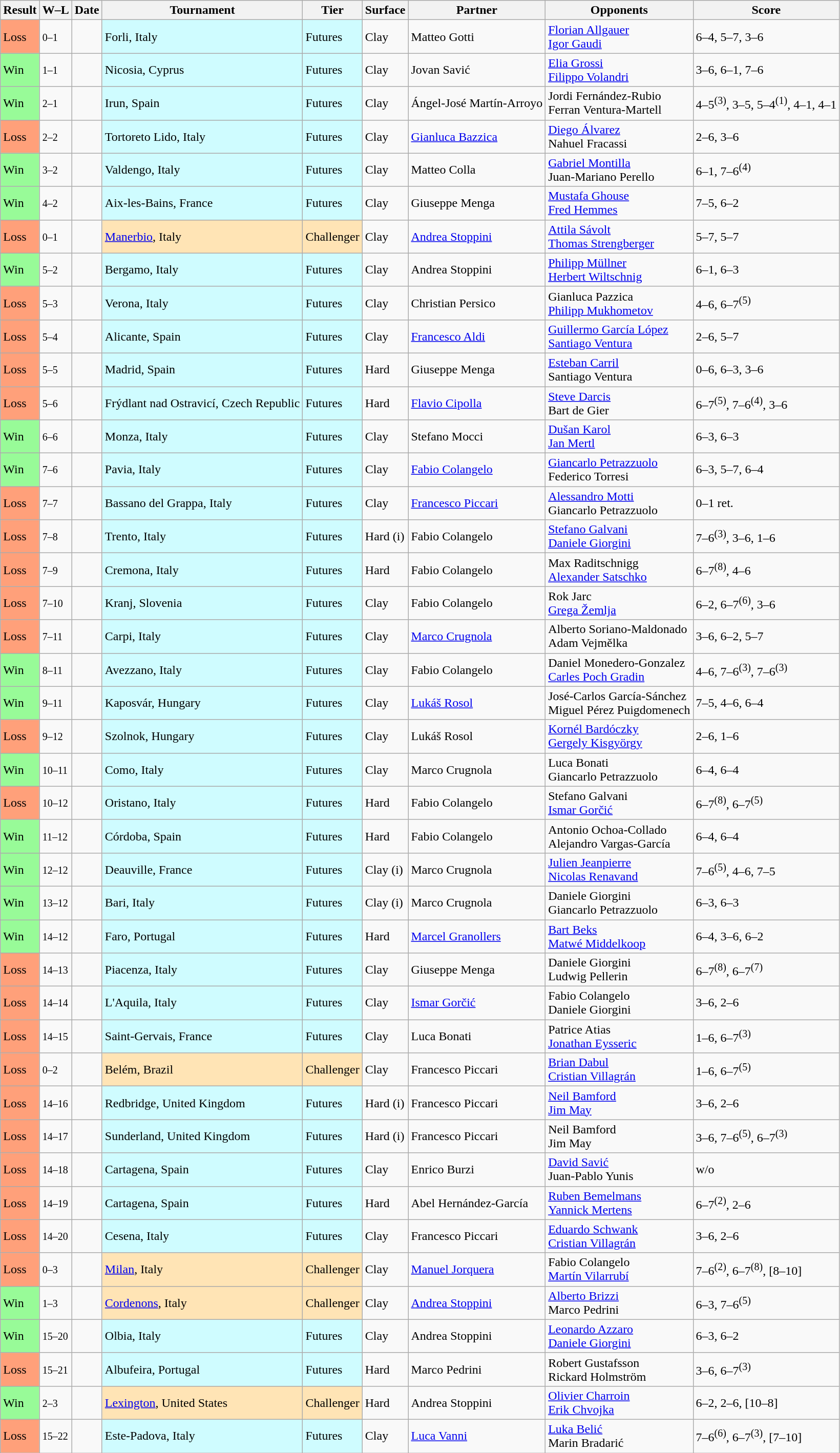<table class="sortable wikitable">
<tr>
<th>Result</th>
<th class="unsortable">W–L</th>
<th>Date</th>
<th>Tournament</th>
<th>Tier</th>
<th>Surface</th>
<th>Partner</th>
<th>Opponents</th>
<th class="unsortable">Score</th>
</tr>
<tr>
<td bgcolor=ffa07a>Loss</td>
<td><small>0–1</small></td>
<td></td>
<td bgcolor=cffcff>Forli, Italy</td>
<td bgcolor=cffcff>Futures</td>
<td>Clay</td>
<td> Matteo Gotti</td>
<td> <a href='#'>Florian Allgauer</a><br> <a href='#'>Igor Gaudi</a></td>
<td>6–4, 5–7, 3–6</td>
</tr>
<tr>
<td bgcolor=98fb98>Win</td>
<td><small>1–1</small></td>
<td></td>
<td bgcolor=cffcff>Nicosia, Cyprus</td>
<td bgcolor=cffcff>Futures</td>
<td>Clay</td>
<td> Jovan Savić</td>
<td> <a href='#'>Elia Grossi</a><br> <a href='#'>Filippo Volandri</a></td>
<td>3–6, 6–1, 7–6</td>
</tr>
<tr>
<td bgcolor=98fb98>Win</td>
<td><small>2–1</small></td>
<td></td>
<td bgcolor=cffcff>Irun, Spain</td>
<td bgcolor=cffcff>Futures</td>
<td>Clay</td>
<td> Ángel-José Martín-Arroyo</td>
<td> Jordi Fernández-Rubio<br> Ferran Ventura-Martell</td>
<td>4–5<sup>(3)</sup>, 3–5, 5–4<sup>(1)</sup>, 4–1, 4–1</td>
</tr>
<tr>
<td bgcolor=ffa07a>Loss</td>
<td><small>2–2</small></td>
<td></td>
<td bgcolor=cffcff>Tortoreto Lido, Italy</td>
<td bgcolor=cffcff>Futures</td>
<td>Clay</td>
<td> <a href='#'>Gianluca Bazzica</a></td>
<td> <a href='#'>Diego Álvarez</a><br> Nahuel Fracassi</td>
<td>2–6, 3–6</td>
</tr>
<tr>
<td bgcolor=98fb98>Win</td>
<td><small>3–2</small></td>
<td></td>
<td bgcolor=cffcff>Valdengo, Italy</td>
<td bgcolor=cffcff>Futures</td>
<td>Clay</td>
<td> Matteo Colla</td>
<td> <a href='#'>Gabriel Montilla</a><br> Juan-Mariano Perello</td>
<td>6–1, 7–6<sup>(4)</sup></td>
</tr>
<tr>
<td bgcolor=98fb98>Win</td>
<td><small>4–2</small></td>
<td></td>
<td bgcolor=cffcff>Aix-les-Bains, France</td>
<td bgcolor=cffcff>Futures</td>
<td>Clay</td>
<td> Giuseppe Menga</td>
<td> <a href='#'>Mustafa Ghouse</a><br> <a href='#'>Fred Hemmes</a></td>
<td>7–5, 6–2</td>
</tr>
<tr>
<td bgcolor=ffa07a>Loss</td>
<td><small>0–1</small></td>
<td></td>
<td bgcolor=moccasin><a href='#'>Manerbio</a>, Italy</td>
<td bgcolor=moccasin>Challenger</td>
<td>Clay</td>
<td> <a href='#'>Andrea Stoppini</a></td>
<td> <a href='#'>Attila Sávolt</a><br> <a href='#'>Thomas Strengberger</a></td>
<td>5–7, 5–7</td>
</tr>
<tr>
<td bgcolor=98fb98>Win</td>
<td><small>5–2</small></td>
<td></td>
<td bgcolor=cffcff>Bergamo, Italy</td>
<td bgcolor=cffcff>Futures</td>
<td>Clay</td>
<td> Andrea Stoppini</td>
<td> <a href='#'>Philipp Müllner</a><br> <a href='#'>Herbert Wiltschnig</a></td>
<td>6–1, 6–3</td>
</tr>
<tr>
<td bgcolor=ffa07a>Loss</td>
<td><small>5–3</small></td>
<td></td>
<td bgcolor=cffcff>Verona, Italy</td>
<td bgcolor=cffcff>Futures</td>
<td>Clay</td>
<td> Christian Persico</td>
<td> Gianluca Pazzica<br> <a href='#'>Philipp Mukhometov</a></td>
<td>4–6, 6–7<sup>(5)</sup></td>
</tr>
<tr>
<td bgcolor=ffa07a>Loss</td>
<td><small>5–4</small></td>
<td></td>
<td bgcolor=cffcff>Alicante, Spain</td>
<td bgcolor=cffcff>Futures</td>
<td>Clay</td>
<td> <a href='#'>Francesco Aldi</a></td>
<td> <a href='#'>Guillermo García López</a><br> <a href='#'>Santiago Ventura</a></td>
<td>2–6, 5–7</td>
</tr>
<tr>
<td bgcolor=ffa07a>Loss</td>
<td><small>5–5</small></td>
<td></td>
<td bgcolor=cffcff>Madrid, Spain</td>
<td bgcolor=cffcff>Futures</td>
<td>Hard</td>
<td> Giuseppe Menga</td>
<td> <a href='#'>Esteban Carril</a><br> Santiago Ventura</td>
<td>0–6, 6–3, 3–6</td>
</tr>
<tr>
<td bgcolor=ffa07a>Loss</td>
<td><small>5–6</small></td>
<td></td>
<td bgcolor=cffcff>Frýdlant nad Ostravicí, Czech Republic</td>
<td bgcolor=cffcff>Futures</td>
<td>Hard</td>
<td> <a href='#'>Flavio Cipolla</a></td>
<td> <a href='#'>Steve Darcis</a><br> Bart de Gier</td>
<td>6–7<sup>(5)</sup>, 7–6<sup>(4)</sup>, 3–6</td>
</tr>
<tr>
<td bgcolor=98fb98>Win</td>
<td><small>6–6</small></td>
<td></td>
<td bgcolor=cffcff>Monza, Italy</td>
<td bgcolor=cffcff>Futures</td>
<td>Clay</td>
<td> Stefano Mocci</td>
<td> <a href='#'>Dušan Karol</a><br> <a href='#'>Jan Mertl</a></td>
<td>6–3, 6–3</td>
</tr>
<tr>
<td bgcolor=98fb98>Win</td>
<td><small>7–6</small></td>
<td></td>
<td bgcolor=cffcff>Pavia, Italy</td>
<td bgcolor=cffcff>Futures</td>
<td>Clay</td>
<td> <a href='#'>Fabio Colangelo</a></td>
<td> <a href='#'>Giancarlo Petrazzuolo</a><br> Federico Torresi</td>
<td>6–3, 5–7, 6–4</td>
</tr>
<tr>
<td bgcolor=ffa07a>Loss</td>
<td><small>7–7</small></td>
<td></td>
<td bgcolor=cffcff>Bassano del Grappa, Italy</td>
<td bgcolor=cffcff>Futures</td>
<td>Clay</td>
<td> <a href='#'>Francesco Piccari</a></td>
<td> <a href='#'>Alessandro Motti</a><br> Giancarlo Petrazzuolo</td>
<td>0–1 ret.</td>
</tr>
<tr>
<td bgcolor=ffa07a>Loss</td>
<td><small>7–8</small></td>
<td></td>
<td bgcolor=cffcff>Trento, Italy</td>
<td bgcolor=cffcff>Futures</td>
<td>Hard (i)</td>
<td> Fabio Colangelo</td>
<td> <a href='#'>Stefano Galvani</a><br> <a href='#'>Daniele Giorgini</a></td>
<td>7–6<sup>(3)</sup>, 3–6, 1–6</td>
</tr>
<tr>
<td bgcolor=ffa07a>Loss</td>
<td><small>7–9</small></td>
<td></td>
<td bgcolor=cffcff>Cremona, Italy</td>
<td bgcolor=cffcff>Futures</td>
<td>Hard</td>
<td> Fabio Colangelo</td>
<td> Max Raditschnigg<br> <a href='#'>Alexander Satschko</a></td>
<td>6–7<sup>(8)</sup>, 4–6</td>
</tr>
<tr>
<td bgcolor=ffa07a>Loss</td>
<td><small>7–10</small></td>
<td></td>
<td bgcolor=cffcff>Kranj, Slovenia</td>
<td bgcolor=cffcff>Futures</td>
<td>Clay</td>
<td> Fabio Colangelo</td>
<td> Rok Jarc<br> <a href='#'>Grega Žemlja</a></td>
<td>6–2, 6–7<sup>(6)</sup>, 3–6</td>
</tr>
<tr>
<td bgcolor=ffa07a>Loss</td>
<td><small>7–11</small></td>
<td></td>
<td bgcolor=cffcff>Carpi, Italy</td>
<td bgcolor=cffcff>Futures</td>
<td>Clay</td>
<td> <a href='#'>Marco Crugnola</a></td>
<td> Alberto Soriano-Maldonado <br> Adam Vejmělka</td>
<td>3–6, 6–2, 5–7</td>
</tr>
<tr>
<td bgcolor=98fb98>Win</td>
<td><small>8–11</small></td>
<td></td>
<td bgcolor=cffcff>Avezzano, Italy</td>
<td bgcolor=cffcff>Futures</td>
<td>Clay</td>
<td> Fabio Colangelo</td>
<td> Daniel Monedero-Gonzalez<br> <a href='#'>Carles Poch Gradin</a></td>
<td>4–6, 7–6<sup>(3)</sup>, 7–6<sup>(3)</sup></td>
</tr>
<tr>
<td bgcolor=98fb98>Win</td>
<td><small>9–11</small></td>
<td></td>
<td bgcolor=cffcff>Kaposvár, Hungary</td>
<td bgcolor=cffcff>Futures</td>
<td>Clay</td>
<td> <a href='#'>Lukáš Rosol</a></td>
<td> José-Carlos García-Sánchez<br> Miguel Pérez Puigdomenech</td>
<td>7–5, 4–6, 6–4</td>
</tr>
<tr>
<td bgcolor=ffa07a>Loss</td>
<td><small>9–12</small></td>
<td></td>
<td bgcolor=cffcff>Szolnok, Hungary</td>
<td bgcolor=cffcff>Futures</td>
<td>Clay</td>
<td> Lukáš Rosol</td>
<td> <a href='#'>Kornél Bardóczky</a><br> <a href='#'>Gergely Kisgyörgy</a></td>
<td>2–6, 1–6</td>
</tr>
<tr>
<td bgcolor=98fb98>Win</td>
<td><small>10–11</small></td>
<td></td>
<td bgcolor=cffcff>Como, Italy</td>
<td bgcolor=cffcff>Futures</td>
<td>Clay</td>
<td> Marco Crugnola</td>
<td> Luca Bonati<br> Giancarlo Petrazzuolo</td>
<td>6–4, 6–4</td>
</tr>
<tr>
<td bgcolor=ffa07a>Loss</td>
<td><small>10–12</small></td>
<td></td>
<td bgcolor=cffcff>Oristano, Italy</td>
<td bgcolor=cffcff>Futures</td>
<td>Hard</td>
<td> Fabio Colangelo</td>
<td> Stefano Galvani<br> <a href='#'>Ismar Gorčić</a></td>
<td>6–7<sup>(8)</sup>, 6–7<sup>(5)</sup></td>
</tr>
<tr>
<td bgcolor=98fb98>Win</td>
<td><small>11–12</small></td>
<td></td>
<td bgcolor=cffcff>Córdoba, Spain</td>
<td bgcolor=cffcff>Futures</td>
<td>Hard</td>
<td> Fabio Colangelo</td>
<td> Antonio Ochoa-Collado<br> Alejandro Vargas-García</td>
<td>6–4, 6–4</td>
</tr>
<tr>
<td bgcolor=98fb98>Win</td>
<td><small>12–12</small></td>
<td></td>
<td bgcolor=cffcff>Deauville, France</td>
<td bgcolor=cffcff>Futures</td>
<td>Clay (i)</td>
<td> Marco Crugnola</td>
<td> <a href='#'>Julien Jeanpierre</a><br> <a href='#'>Nicolas Renavand</a></td>
<td>7–6<sup>(5)</sup>, 4–6, 7–5</td>
</tr>
<tr>
<td bgcolor=98fb98>Win</td>
<td><small>13–12</small></td>
<td></td>
<td bgcolor=cffcff>Bari, Italy</td>
<td bgcolor=cffcff>Futures</td>
<td>Clay (i)</td>
<td> Marco Crugnola</td>
<td> Daniele Giorgini<br> Giancarlo Petrazzuolo</td>
<td>6–3, 6–3</td>
</tr>
<tr>
<td bgcolor=98fb98>Win</td>
<td><small>14–12</small></td>
<td></td>
<td bgcolor=cffcff>Faro, Portugal</td>
<td bgcolor=cffcff>Futures</td>
<td>Hard</td>
<td> <a href='#'>Marcel Granollers</a></td>
<td> <a href='#'>Bart Beks</a><br> <a href='#'>Matwé Middelkoop</a></td>
<td>6–4, 3–6, 6–2</td>
</tr>
<tr>
<td bgcolor=ffa07a>Loss</td>
<td><small>14–13</small></td>
<td></td>
<td bgcolor=cffcff>Piacenza, Italy</td>
<td bgcolor=cffcff>Futures</td>
<td>Clay</td>
<td> Giuseppe Menga</td>
<td> Daniele Giorgini<br> Ludwig Pellerin</td>
<td>6–7<sup>(8)</sup>, 6–7<sup>(7)</sup></td>
</tr>
<tr>
<td bgcolor=ffa07a>Loss</td>
<td><small>14–14</small></td>
<td></td>
<td bgcolor=cffcff>L'Aquila, Italy</td>
<td bgcolor=cffcff>Futures</td>
<td>Clay</td>
<td> <a href='#'>Ismar Gorčić</a></td>
<td> Fabio Colangelo<br> Daniele Giorgini</td>
<td>3–6, 2–6</td>
</tr>
<tr>
<td bgcolor=ffa07a>Loss</td>
<td><small>14–15</small></td>
<td></td>
<td bgcolor=cffcff>Saint-Gervais, France</td>
<td bgcolor=cffcff>Futures</td>
<td>Clay</td>
<td> Luca Bonati</td>
<td> Patrice Atias<br> <a href='#'>Jonathan Eysseric</a></td>
<td>1–6, 6–7<sup>(3)</sup></td>
</tr>
<tr>
<td bgcolor=ffa07a>Loss</td>
<td><small>0–2</small></td>
<td></td>
<td bgcolor=moccasin>Belém, Brazil</td>
<td bgcolor=moccasin>Challenger</td>
<td>Clay</td>
<td> Francesco Piccari</td>
<td> <a href='#'>Brian Dabul</a><br> <a href='#'>Cristian Villagrán</a></td>
<td>1–6, 6–7<sup>(5)</sup></td>
</tr>
<tr>
<td bgcolor=ffa07a>Loss</td>
<td><small>14–16</small></td>
<td></td>
<td bgcolor=cffcff>Redbridge, United Kingdom</td>
<td bgcolor=cffcff>Futures</td>
<td>Hard (i)</td>
<td> Francesco Piccari</td>
<td> <a href='#'>Neil Bamford</a><br> <a href='#'>Jim May</a></td>
<td>3–6, 2–6</td>
</tr>
<tr>
<td bgcolor=ffa07a>Loss</td>
<td><small>14–17</small></td>
<td></td>
<td bgcolor=cffcff>Sunderland, United Kingdom</td>
<td bgcolor=cffcff>Futures</td>
<td>Hard (i)</td>
<td> Francesco Piccari</td>
<td> Neil Bamford<br> Jim May</td>
<td>3–6, 7–6<sup>(5)</sup>, 6–7<sup>(3)</sup></td>
</tr>
<tr>
<td bgcolor=ffa07a>Loss</td>
<td><small>14–18</small></td>
<td></td>
<td bgcolor=cffcff>Cartagena, Spain</td>
<td bgcolor=cffcff>Futures</td>
<td>Clay</td>
<td> Enrico Burzi</td>
<td> <a href='#'>David Savić</a><br> Juan-Pablo Yunis</td>
<td>w/o</td>
</tr>
<tr>
<td bgcolor=ffa07a>Loss</td>
<td><small>14–19</small></td>
<td></td>
<td bgcolor=cffcff>Cartagena, Spain</td>
<td bgcolor=cffcff>Futures</td>
<td>Hard</td>
<td> Abel Hernández-García</td>
<td> <a href='#'>Ruben Bemelmans</a><br> <a href='#'>Yannick Mertens</a></td>
<td>6–7<sup>(2)</sup>, 2–6</td>
</tr>
<tr>
<td bgcolor=ffa07a>Loss</td>
<td><small>14–20</small></td>
<td></td>
<td bgcolor=cffcff>Cesena, Italy</td>
<td bgcolor=cffcff>Futures</td>
<td>Clay</td>
<td> Francesco Piccari</td>
<td> <a href='#'>Eduardo Schwank</a><br> <a href='#'>Cristian Villagrán</a></td>
<td>3–6, 2–6</td>
</tr>
<tr>
<td bgcolor=ffa07a>Loss</td>
<td><small>0–3</small></td>
<td></td>
<td bgcolor=moccasin><a href='#'>Milan</a>, Italy</td>
<td bgcolor=moccasin>Challenger</td>
<td>Clay</td>
<td> <a href='#'>Manuel Jorquera</a></td>
<td> Fabio Colangelo<br> <a href='#'>Martín Vilarrubí</a></td>
<td>7–6<sup>(2)</sup>, 6–7<sup>(8)</sup>, [8–10]</td>
</tr>
<tr>
<td bgcolor=98fb98>Win</td>
<td><small>1–3</small></td>
<td></td>
<td bgcolor=moccasin><a href='#'>Cordenons</a>, Italy</td>
<td bgcolor=moccasin>Challenger</td>
<td>Clay</td>
<td> <a href='#'>Andrea Stoppini</a></td>
<td> <a href='#'>Alberto Brizzi</a><br> Marco Pedrini</td>
<td>6–3, 7–6<sup>(5)</sup></td>
</tr>
<tr>
<td bgcolor=98fb98>Win</td>
<td><small>15–20</small></td>
<td></td>
<td bgcolor=cffcff>Olbia, Italy</td>
<td bgcolor=cffcff>Futures</td>
<td>Clay</td>
<td> Andrea Stoppini</td>
<td> <a href='#'>Leonardo Azzaro</a><br> <a href='#'>Daniele Giorgini</a></td>
<td>6–3, 6–2</td>
</tr>
<tr>
<td bgcolor=ffa07a>Loss</td>
<td><small>15–21</small></td>
<td></td>
<td bgcolor=cffcff>Albufeira, Portugal</td>
<td bgcolor=cffcff>Futures</td>
<td>Hard</td>
<td> Marco Pedrini</td>
<td> Robert Gustafsson<br> Rickard Holmström</td>
<td>3–6, 6–7<sup>(3)</sup></td>
</tr>
<tr>
<td bgcolor=98fb98>Win</td>
<td><small>2–3</small></td>
<td></td>
<td bgcolor=moccasin><a href='#'>Lexington</a>, United States</td>
<td bgcolor=moccasin>Challenger</td>
<td>Hard</td>
<td> Andrea Stoppini</td>
<td> <a href='#'>Olivier Charroin</a><br> <a href='#'>Erik Chvojka</a></td>
<td>6–2, 2–6, [10–8]</td>
</tr>
<tr>
<td bgcolor=ffa07a>Loss</td>
<td><small>15–22</small></td>
<td></td>
<td bgcolor=cffcff>Este-Padova, Italy</td>
<td bgcolor=cffcff>Futures</td>
<td>Clay</td>
<td> <a href='#'>Luca Vanni</a></td>
<td> <a href='#'>Luka Belić</a><br> Marin Bradarić</td>
<td>7–6<sup>(6)</sup>, 6–7<sup>(3)</sup>, [7–10]</td>
</tr>
</table>
